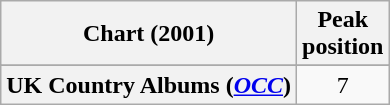<table class="wikitable sortable plainrowheaders" style="text-align:center">
<tr>
<th scope="col">Chart (2001)</th>
<th scope="col">Peak<br> position</th>
</tr>
<tr>
</tr>
<tr>
</tr>
<tr>
<th scope="row">UK Country Albums (<em><a href='#'>OCC</a></em>)</th>
<td style="text-align:center;">7</td>
</tr>
</table>
